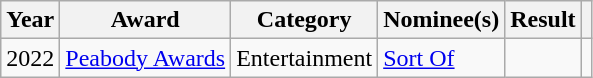<table class="wikitable plainrowheaders sortable">
<tr>
<th scope="col">Year</th>
<th scope="col">Award</th>
<th scope="col">Category</th>
<th scope="col">Nominee(s)</th>
<th scope="col">Result</th>
<th scope="col" class="unsortable"></th>
</tr>
<tr>
<td>2022</td>
<td><a href='#'>Peabody Awards</a></td>
<td>Entertainment</td>
<td><a href='#'>Sort Of</a></td>
<td></td>
<td></td>
</tr>
</table>
